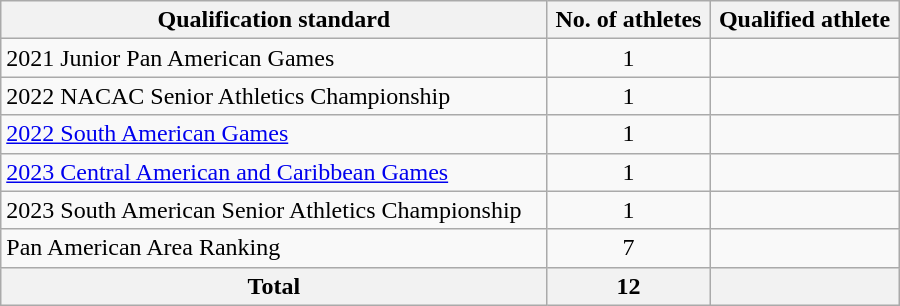<table class="wikitable" style="text-align:left; width:600px;">
<tr>
<th>Qualification standard</th>
<th>No. of athletes</th>
<th>Qualified athlete</th>
</tr>
<tr>
<td>2021 Junior Pan American Games</td>
<td align=center>1</td>
<td></td>
</tr>
<tr>
<td>2022 NACAC Senior Athletics Championship</td>
<td align=center>1</td>
<td></td>
</tr>
<tr>
<td><a href='#'>2022 South American Games</a></td>
<td align=center>1</td>
<td></td>
</tr>
<tr>
<td><a href='#'>2023 Central American and Caribbean Games</a></td>
<td align=center>1</td>
<td></td>
</tr>
<tr>
<td>2023 South American Senior Athletics Championship</td>
<td align=center>1</td>
<td></td>
</tr>
<tr>
<td>Pan American Area Ranking</td>
<td align=center>7</td>
<td></td>
</tr>
<tr>
<th>Total</th>
<th>12</th>
<th colspan=2></th>
</tr>
</table>
